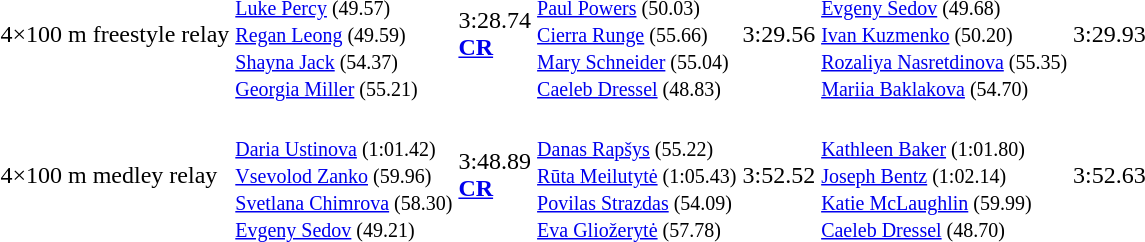<table>
<tr>
<td>4×100 m freestyle relay</td>
<td valign=top><br><small><a href='#'>Luke Percy</a> (49.57)<br><a href='#'>Regan Leong</a> (49.59)<br><a href='#'>Shayna Jack</a> (54.37)<br><a href='#'>Georgia Miller</a> (55.21)</small></td>
<td>3:28.74 <br><strong><a href='#'>CR</a></strong></td>
<td valign=top><br><small><a href='#'>Paul Powers</a> (50.03)<br><a href='#'>Cierra Runge</a> (55.66)<br><a href='#'>Mary Schneider</a> (55.04)<br><a href='#'>Caeleb Dressel</a> (48.83)</small></td>
<td>3:29.56</td>
<td valign=top><br><small><a href='#'>Evgeny Sedov</a> (49.68)<br><a href='#'>Ivan Kuzmenko</a> (50.20)<br><a href='#'>Rozaliya Nasretdinova</a> (55.35)<br><a href='#'>Mariia Baklakova</a> (54.70)</small></td>
<td>3:29.93</td>
</tr>
<tr>
<td>4×100 m medley relay</td>
<td valign=top><br><small><a href='#'>Daria Ustinova</a> (1:01.42)<br><a href='#'>Vsevolod Zanko</a> (59.96)<br><a href='#'>Svetlana Chimrova</a> (58.30)<br><a href='#'>Evgeny Sedov</a> (49.21)</small></td>
<td>3:48.89<br><strong><a href='#'>CR</a></strong></td>
<td valign=top><br><small><a href='#'>Danas Rapšys</a> (55.22)<br><a href='#'>Rūta Meilutytė</a> (1:05.43)<br><a href='#'>Povilas Strazdas</a> (54.09)<br><a href='#'>Eva Gliožerytė</a> (57.78)</small></td>
<td>3:52.52</td>
<td valign=top><br><small><a href='#'>Kathleen Baker</a> (1:01.80)<br><a href='#'>Joseph Bentz</a> (1:02.14)<br><a href='#'>Katie McLaughlin</a> (59.99)<br><a href='#'>Caeleb Dressel</a> (48.70)</small></td>
<td>3:52.63</td>
</tr>
<tr>
</tr>
</table>
